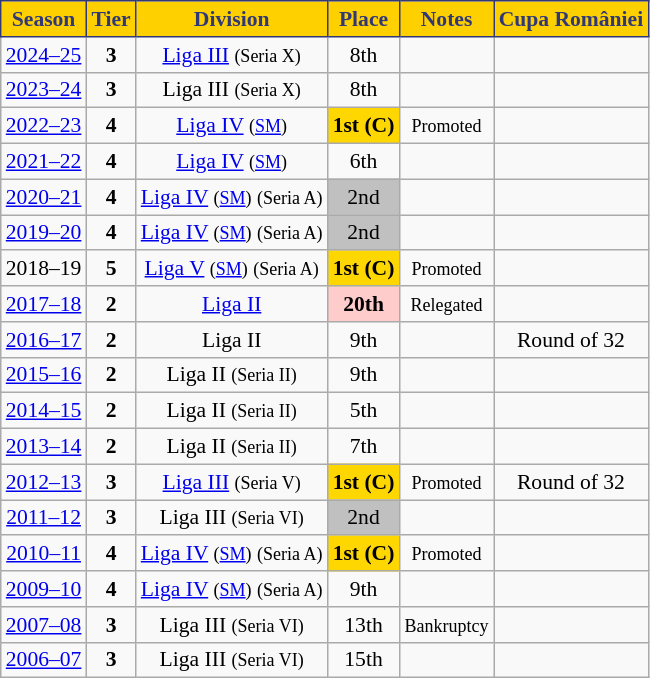<table class="wikitable" style="text-align:center; font-size:90%">
<tr>
<th style="background:#ffd000;color:#303878;border:1px solid #303878;">Season</th>
<th style="background:#ffd000;color:#303878;border:1px solid #303878;">Tier</th>
<th style="background:#ffd000;color:#303878;border:1px solid #303878;">Division</th>
<th style="background:#ffd000;color:#303878;border:1px solid #303878;">Place</th>
<th style="background:#ffd000;color:#303878;border:1px solid #303878;">Notes</th>
<th style="background:#ffd000;color:#303878;border:1px solid #303878;">Cupa României</th>
</tr>
<tr>
<td><a href='#'>2024–25</a></td>
<td><strong>3</strong></td>
<td><a href='#'>Liga III</a> <small>(Seria X)</small></td>
<td>8th</td>
<td></td>
<td></td>
</tr>
<tr>
<td><a href='#'>2023–24</a></td>
<td><strong>3</strong></td>
<td>Liga III <small>(Seria X)</small></td>
<td>8th</td>
<td></td>
<td></td>
</tr>
<tr>
<td><a href='#'>2022–23</a></td>
<td><strong>4</strong></td>
<td><a href='#'>Liga IV</a> <small>(<a href='#'>SM</a>)</small></td>
<td align=center bgcolor=gold><strong>1st</strong> <strong>(C)</strong></td>
<td><small>Promoted</small></td>
<td></td>
</tr>
<tr>
<td><a href='#'>2021–22</a></td>
<td><strong>4</strong></td>
<td><a href='#'>Liga IV</a> <small>(<a href='#'>SM</a>)</small></td>
<td>6th</td>
<td></td>
<td></td>
</tr>
<tr>
<td><a href='#'>2020–21</a></td>
<td><strong>4</strong></td>
<td><a href='#'>Liga IV</a> <small>(<a href='#'>SM</a>)</small> <small>(Seria A)</small></td>
<td align=center bgcolor=silver>2nd</td>
<td></td>
<td></td>
</tr>
<tr>
<td><a href='#'>2019–20</a></td>
<td><strong>4</strong></td>
<td><a href='#'>Liga IV</a> <small>(<a href='#'>SM</a>)</small> <small>(Seria A)</small></td>
<td align=center bgcolor=silver>2nd</td>
<td></td>
<td></td>
</tr>
<tr>
<td>2018–19</td>
<td><strong>5</strong></td>
<td><a href='#'>Liga V</a> <small>(<a href='#'>SM</a>)</small> <small>(Seria A)</small></td>
<td align=center bgcolor=gold><strong>1st</strong> <strong>(C)</strong></td>
<td><small>Promoted</small></td>
<td></td>
</tr>
<tr>
<td><a href='#'>2017–18</a></td>
<td><strong>2</strong></td>
<td><a href='#'>Liga II</a></td>
<td align=center bgcolor=#FFCCCC><strong>20th</strong></td>
<td><small>Relegated</small></td>
<td></td>
</tr>
<tr>
<td><a href='#'>2016–17</a></td>
<td><strong>2</strong></td>
<td>Liga II</td>
<td>9th</td>
<td></td>
<td>Round of 32</td>
</tr>
<tr>
<td><a href='#'>2015–16</a></td>
<td><strong>2</strong></td>
<td>Liga II <small>(Seria II)</small></td>
<td>9th</td>
<td></td>
<td></td>
</tr>
<tr>
<td><a href='#'>2014–15</a></td>
<td><strong>2</strong></td>
<td>Liga II <small>(Seria II)</small></td>
<td>5th</td>
<td></td>
<td></td>
</tr>
<tr>
<td><a href='#'>2013–14</a></td>
<td><strong>2</strong></td>
<td>Liga II <small>(Seria II)</small></td>
<td>7th</td>
<td></td>
<td></td>
</tr>
<tr>
<td><a href='#'>2012–13</a></td>
<td><strong>3</strong></td>
<td><a href='#'>Liga III</a> <small>(Seria V)</small></td>
<td align=center bgcolor=gold><strong>1st</strong> <strong>(C)</strong></td>
<td><small>Promoted</small></td>
<td>Round of 32</td>
</tr>
<tr>
<td><a href='#'>2011–12</a></td>
<td><strong>3</strong></td>
<td>Liga III <small>(Seria VI)</small></td>
<td align=center bgcolor=silver>2nd</td>
<td></td>
<td></td>
</tr>
<tr>
<td><a href='#'>2010–11</a></td>
<td><strong>4</strong></td>
<td><a href='#'>Liga IV</a> <small>(<a href='#'>SM</a>)</small> <small>(Seria A)</small></td>
<td align=center bgcolor=gold><strong>1st</strong> <strong>(C)</strong></td>
<td><small>Promoted</small></td>
<td></td>
</tr>
<tr>
<td><a href='#'>2009–10</a></td>
<td><strong>4</strong></td>
<td><a href='#'>Liga IV</a> <small>(<a href='#'>SM</a>)</small> <small>(Seria A)</small></td>
<td>9th</td>
<td></td>
<td></td>
</tr>
<tr>
<td><a href='#'>2007–08</a></td>
<td><strong>3</strong></td>
<td>Liga III <small>(Seria VI)</small></td>
<td>13th</td>
<td><small>Bankruptcy</small></td>
<td></td>
</tr>
<tr>
<td><a href='#'>2006–07</a></td>
<td><strong>3</strong></td>
<td>Liga III <small>(Seria VI)</small></td>
<td>15th</td>
<td></td>
<td></td>
</tr>
</table>
